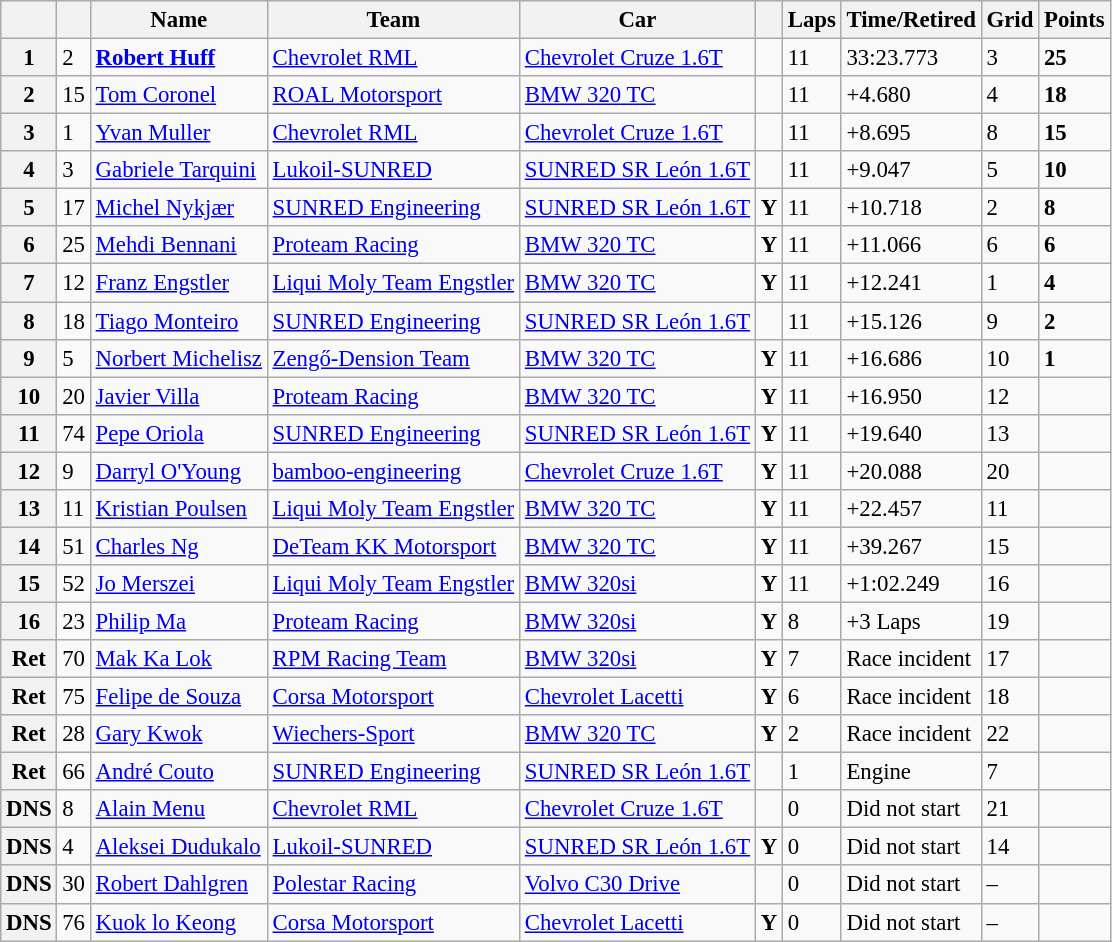<table class="wikitable sortable" style="font-size: 95%;">
<tr>
<th></th>
<th></th>
<th>Name</th>
<th>Team</th>
<th>Car</th>
<th></th>
<th>Laps</th>
<th>Time/Retired</th>
<th>Grid</th>
<th>Points</th>
</tr>
<tr>
<th>1</th>
<td>2</td>
<td> <strong><a href='#'>Robert Huff</a></strong></td>
<td><a href='#'>Chevrolet RML</a></td>
<td><a href='#'>Chevrolet Cruze 1.6T</a></td>
<td></td>
<td>11</td>
<td>33:23.773</td>
<td>3</td>
<td><strong>25</strong></td>
</tr>
<tr>
<th>2</th>
<td>15</td>
<td> <a href='#'>Tom Coronel</a></td>
<td><a href='#'>ROAL Motorsport</a></td>
<td><a href='#'>BMW 320 TC</a></td>
<td></td>
<td>11</td>
<td>+4.680</td>
<td>4</td>
<td><strong>18</strong></td>
</tr>
<tr>
<th>3</th>
<td>1</td>
<td> <a href='#'>Yvan Muller</a></td>
<td><a href='#'>Chevrolet RML</a></td>
<td><a href='#'>Chevrolet Cruze 1.6T</a></td>
<td></td>
<td>11</td>
<td>+8.695</td>
<td>8</td>
<td><strong>15</strong></td>
</tr>
<tr>
<th>4</th>
<td>3</td>
<td> <a href='#'>Gabriele Tarquini</a></td>
<td><a href='#'>Lukoil-SUNRED</a></td>
<td><a href='#'>SUNRED SR León 1.6T</a></td>
<td></td>
<td>11</td>
<td>+9.047</td>
<td>5</td>
<td><strong>10</strong></td>
</tr>
<tr>
<th>5</th>
<td>17</td>
<td> <a href='#'>Michel Nykjær</a></td>
<td><a href='#'>SUNRED Engineering</a></td>
<td><a href='#'>SUNRED SR León 1.6T</a></td>
<td align=center><strong><span>Y</span></strong></td>
<td>11</td>
<td>+10.718</td>
<td>2</td>
<td><strong>8</strong></td>
</tr>
<tr>
<th>6</th>
<td>25</td>
<td> <a href='#'>Mehdi Bennani</a></td>
<td><a href='#'>Proteam Racing</a></td>
<td><a href='#'>BMW 320 TC</a></td>
<td align=center><strong><span>Y</span></strong></td>
<td>11</td>
<td>+11.066</td>
<td>6</td>
<td><strong>6</strong></td>
</tr>
<tr>
<th>7</th>
<td>12</td>
<td> <a href='#'>Franz Engstler</a></td>
<td><a href='#'>Liqui Moly Team Engstler</a></td>
<td><a href='#'>BMW 320 TC</a></td>
<td align=center><strong><span>Y</span></strong></td>
<td>11</td>
<td>+12.241</td>
<td>1</td>
<td><strong>4</strong></td>
</tr>
<tr>
<th>8</th>
<td>18</td>
<td> <a href='#'>Tiago Monteiro</a></td>
<td><a href='#'>SUNRED Engineering</a></td>
<td><a href='#'>SUNRED SR León 1.6T</a></td>
<td></td>
<td>11</td>
<td>+15.126</td>
<td>9</td>
<td><strong>2</strong></td>
</tr>
<tr>
<th>9</th>
<td>5</td>
<td> <a href='#'>Norbert Michelisz</a></td>
<td><a href='#'>Zengő-Dension Team</a></td>
<td><a href='#'>BMW 320 TC</a></td>
<td align=center><strong><span>Y</span></strong></td>
<td>11</td>
<td>+16.686</td>
<td>10</td>
<td><strong>1</strong></td>
</tr>
<tr>
<th>10</th>
<td>20</td>
<td> <a href='#'>Javier Villa</a></td>
<td><a href='#'>Proteam Racing</a></td>
<td><a href='#'>BMW 320 TC</a></td>
<td align=center><strong><span>Y</span></strong></td>
<td>11</td>
<td>+16.950</td>
<td>12</td>
<td></td>
</tr>
<tr>
<th>11</th>
<td>74</td>
<td> <a href='#'>Pepe Oriola</a></td>
<td><a href='#'>SUNRED Engineering</a></td>
<td><a href='#'>SUNRED SR León 1.6T</a></td>
<td align=center><strong><span>Y</span></strong></td>
<td>11</td>
<td>+19.640</td>
<td>13</td>
<td></td>
</tr>
<tr>
<th>12</th>
<td>9</td>
<td> <a href='#'>Darryl O'Young</a></td>
<td><a href='#'>bamboo-engineering</a></td>
<td><a href='#'>Chevrolet Cruze 1.6T</a></td>
<td align=center><strong><span>Y</span></strong></td>
<td>11</td>
<td>+20.088</td>
<td>20</td>
<td></td>
</tr>
<tr>
<th>13</th>
<td>11</td>
<td> <a href='#'>Kristian Poulsen</a></td>
<td><a href='#'>Liqui Moly Team Engstler</a></td>
<td><a href='#'>BMW 320 TC</a></td>
<td align=center><strong><span>Y</span></strong></td>
<td>11</td>
<td>+22.457</td>
<td>11</td>
<td></td>
</tr>
<tr>
<th>14</th>
<td>51</td>
<td> <a href='#'>Charles Ng</a></td>
<td><a href='#'>DeTeam KK Motorsport</a></td>
<td><a href='#'>BMW 320 TC</a></td>
<td align=center><strong><span>Y</span></strong></td>
<td>11</td>
<td>+39.267</td>
<td>15</td>
<td></td>
</tr>
<tr>
<th>15</th>
<td>52</td>
<td> <a href='#'>Jo Merszei</a></td>
<td><a href='#'>Liqui Moly Team Engstler</a></td>
<td><a href='#'>BMW 320si</a></td>
<td align=center><strong><span>Y</span></strong></td>
<td>11</td>
<td>+1:02.249</td>
<td>16</td>
<td></td>
</tr>
<tr>
<th>16</th>
<td>23</td>
<td> <a href='#'>Philip Ma</a></td>
<td><a href='#'>Proteam Racing</a></td>
<td><a href='#'>BMW 320si</a></td>
<td align=center><strong><span>Y</span></strong></td>
<td>8</td>
<td>+3 Laps</td>
<td>19</td>
<td></td>
</tr>
<tr>
<th>Ret</th>
<td>70</td>
<td> <a href='#'>Mak Ka Lok</a></td>
<td><a href='#'>RPM Racing Team</a></td>
<td><a href='#'>BMW 320si</a></td>
<td align=center><strong><span>Y</span></strong></td>
<td>7</td>
<td>Race incident</td>
<td>17</td>
<td></td>
</tr>
<tr>
<th>Ret</th>
<td>75</td>
<td> <a href='#'>Felipe de Souza</a></td>
<td><a href='#'>Corsa Motorsport</a></td>
<td><a href='#'>Chevrolet Lacetti</a></td>
<td align=center><strong><span>Y</span></strong></td>
<td>6</td>
<td>Race incident</td>
<td>18</td>
<td></td>
</tr>
<tr>
<th>Ret</th>
<td>28</td>
<td> <a href='#'>Gary Kwok</a></td>
<td><a href='#'>Wiechers-Sport</a></td>
<td><a href='#'>BMW 320 TC</a></td>
<td align=center><strong><span>Y</span></strong></td>
<td>2</td>
<td>Race incident</td>
<td>22</td>
<td></td>
</tr>
<tr>
<th>Ret</th>
<td>66</td>
<td> <a href='#'>André Couto</a></td>
<td><a href='#'>SUNRED Engineering</a></td>
<td><a href='#'>SUNRED SR León 1.6T</a></td>
<td></td>
<td>1</td>
<td>Engine</td>
<td>7</td>
<td></td>
</tr>
<tr>
<th>DNS</th>
<td>8</td>
<td> <a href='#'>Alain Menu</a></td>
<td><a href='#'>Chevrolet RML</a></td>
<td><a href='#'>Chevrolet Cruze 1.6T</a></td>
<td></td>
<td>0</td>
<td>Did not start</td>
<td>21</td>
<td></td>
</tr>
<tr>
<th>DNS</th>
<td>4</td>
<td> <a href='#'>Aleksei Dudukalo</a></td>
<td><a href='#'>Lukoil-SUNRED</a></td>
<td><a href='#'>SUNRED SR León 1.6T</a></td>
<td align=center><strong><span>Y</span></strong></td>
<td>0</td>
<td>Did not start</td>
<td>14</td>
<td></td>
</tr>
<tr>
<th>DNS</th>
<td>30</td>
<td> <a href='#'>Robert Dahlgren</a></td>
<td><a href='#'>Polestar Racing</a></td>
<td><a href='#'>Volvo C30 Drive</a></td>
<td></td>
<td>0</td>
<td>Did not start</td>
<td>–</td>
<td></td>
</tr>
<tr>
<th>DNS</th>
<td>76</td>
<td> <a href='#'>Kuok lo Keong</a></td>
<td><a href='#'>Corsa Motorsport</a></td>
<td><a href='#'>Chevrolet Lacetti</a></td>
<td align=center><strong><span>Y</span></strong></td>
<td>0</td>
<td>Did not start</td>
<td>–</td>
<td></td>
</tr>
</table>
